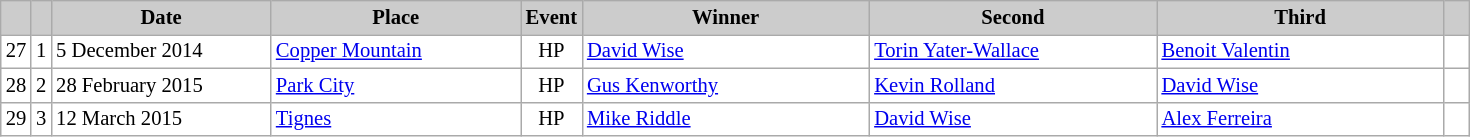<table class="wikitable plainrowheaders" style="background:#fff; font-size:86%; line-height:16px; border:grey solid 1px; border-collapse:collapse;">
<tr style="background:#ccc; text-align:center;">
<th scope="col" style="background:#ccc; width=20 px;"></th>
<th scope="col" style="background:#ccc; width=30 px;"></th>
<th scope="col" style="background:#ccc; width:140px;">Date</th>
<th scope="col" style="background:#ccc; width:160px;">Place</th>
<th scope="col" style="background:#ccc; width:15px;">Event</th>
<th scope="col" style="background:#ccc; width:185px;">Winner</th>
<th scope="col" style="background:#ccc; width:185px;">Second</th>
<th scope="col" style="background:#ccc; width:185px;">Third</th>
<th scope="col" style="background:#ccc; width:10px;"></th>
</tr>
<tr>
<td align=center>27</td>
<td align=center>1</td>
<td>5 December 2014</td>
<td> <a href='#'>Copper Mountain</a></td>
<td align=center>HP</td>
<td> <a href='#'>David Wise</a></td>
<td> <a href='#'>Torin Yater-Wallace</a></td>
<td> <a href='#'>Benoit Valentin</a></td>
<td></td>
</tr>
<tr>
<td align=center>28</td>
<td align=center>2</td>
<td>28 February 2015</td>
<td> <a href='#'>Park City</a></td>
<td align=center>HP</td>
<td> <a href='#'>Gus Kenworthy</a></td>
<td> <a href='#'>Kevin Rolland</a></td>
<td> <a href='#'>David Wise</a></td>
<td></td>
</tr>
<tr>
<td align=center>29</td>
<td align=center>3</td>
<td>12 March 2015</td>
<td> <a href='#'>Tignes</a></td>
<td align=center>HP</td>
<td> <a href='#'>Mike Riddle</a></td>
<td> <a href='#'>David Wise</a></td>
<td> <a href='#'>Alex Ferreira</a></td>
<td></td>
</tr>
</table>
